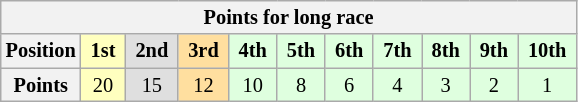<table class="wikitable" style="font-size:85%; text-align:center">
<tr>
<th colspan=11>Points for long race</th>
</tr>
<tr>
<th>Position</th>
<td style="background:#ffffbf;"> <strong>1st</strong> </td>
<td style="background:#dfdfdf;"> <strong>2nd</strong> </td>
<td style="background:#ffdf9f;"> <strong>3rd</strong> </td>
<td style="background:#dfffdf;"> <strong>4th</strong> </td>
<td style="background:#dfffdf;"> <strong>5th</strong> </td>
<td style="background:#dfffdf;"> <strong>6th</strong> </td>
<td style="background:#dfffdf;"> <strong>7th</strong> </td>
<td style="background:#dfffdf;"> <strong>8th</strong> </td>
<td style="background:#dfffdf;"> <strong>9th</strong> </td>
<td style="background:#dfffdf;"> <strong>10th</strong> </td>
</tr>
<tr>
<th>Points</th>
<td style="background:#ffffbf;">20</td>
<td style="background:#dfdfdf;">15</td>
<td style="background:#ffdf9f;">12</td>
<td style="background:#dfffdf;">10</td>
<td style="background:#dfffdf;">8</td>
<td style="background:#dfffdf;">6</td>
<td style="background:#dfffdf;">4</td>
<td style="background:#dfffdf;">3</td>
<td style="background:#dfffdf;">2</td>
<td style="background:#dfffdf;">1</td>
</tr>
</table>
